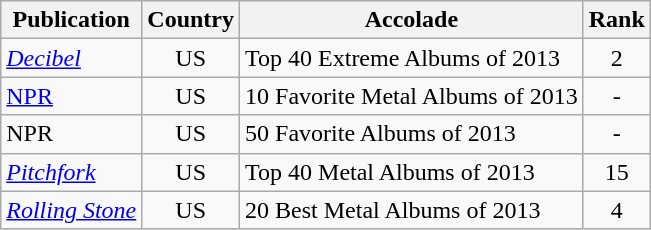<table class="wikitable sortable">
<tr>
<th>Publication</th>
<th>Country</th>
<th>Accolade</th>
<th>Rank</th>
</tr>
<tr>
<td><em><a href='#'>Decibel</a></em></td>
<td align="center">US</td>
<td>Top 40 Extreme Albums of 2013</td>
<td align="center">2</td>
</tr>
<tr>
<td><a href='#'>NPR</a></td>
<td align="center">US</td>
<td>10 Favorite Metal Albums of 2013</td>
<td align="center">-</td>
</tr>
<tr>
<td>NPR</td>
<td align="center">US</td>
<td>50 Favorite Albums of 2013</td>
<td align="center">-</td>
</tr>
<tr>
<td><em><a href='#'>Pitchfork</a></em></td>
<td align="center">US</td>
<td>Top 40 Metal Albums of 2013</td>
<td align="center">15</td>
</tr>
<tr>
<td><em><a href='#'>Rolling Stone</a></em></td>
<td align="center">US</td>
<td>20 Best Metal Albums of 2013</td>
<td align="center">4</td>
</tr>
</table>
